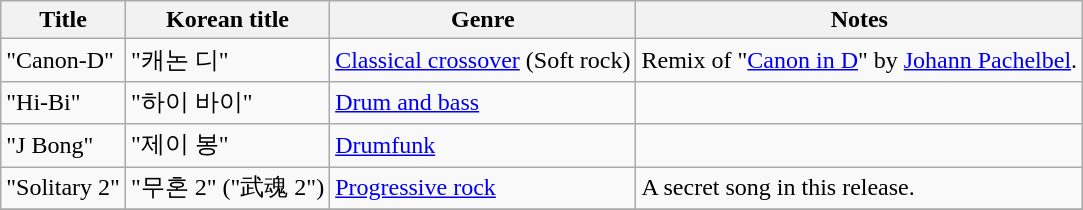<table class="wikitable">
<tr>
<th>Title</th>
<th>Korean title</th>
<th>Genre</th>
<th>Notes</th>
</tr>
<tr>
<td>"Canon-D"</td>
<td>"캐논 디"</td>
<td><a href='#'>Classical crossover</a> (Soft rock)</td>
<td>Remix of "<a href='#'>Canon in D</a>" by <a href='#'>Johann Pachelbel</a>.</td>
</tr>
<tr>
<td>"Hi-Bi"</td>
<td>"하이 바이"</td>
<td><a href='#'>Drum and bass</a></td>
<td></td>
</tr>
<tr>
<td>"J Bong"</td>
<td>"제이 봉"</td>
<td><a href='#'>Drumfunk</a></td>
<td></td>
</tr>
<tr>
<td>"Solitary 2"</td>
<td>"무혼 2" ("武魂 2")</td>
<td><a href='#'>Progressive rock</a></td>
<td>A secret song in this release.</td>
</tr>
<tr>
</tr>
</table>
